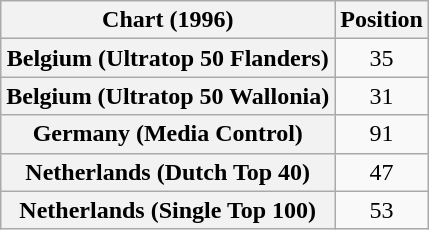<table class="wikitable sortable plainrowheaders" style="text-align:center">
<tr>
<th>Chart (1996)</th>
<th>Position</th>
</tr>
<tr>
<th scope="row">Belgium (Ultratop 50 Flanders)</th>
<td>35</td>
</tr>
<tr>
<th scope="row">Belgium (Ultratop 50 Wallonia)</th>
<td>31</td>
</tr>
<tr>
<th scope="row">Germany (Media Control)</th>
<td>91</td>
</tr>
<tr>
<th scope="row">Netherlands (Dutch Top 40)</th>
<td>47</td>
</tr>
<tr>
<th scope="row">Netherlands (Single Top 100)</th>
<td>53</td>
</tr>
</table>
